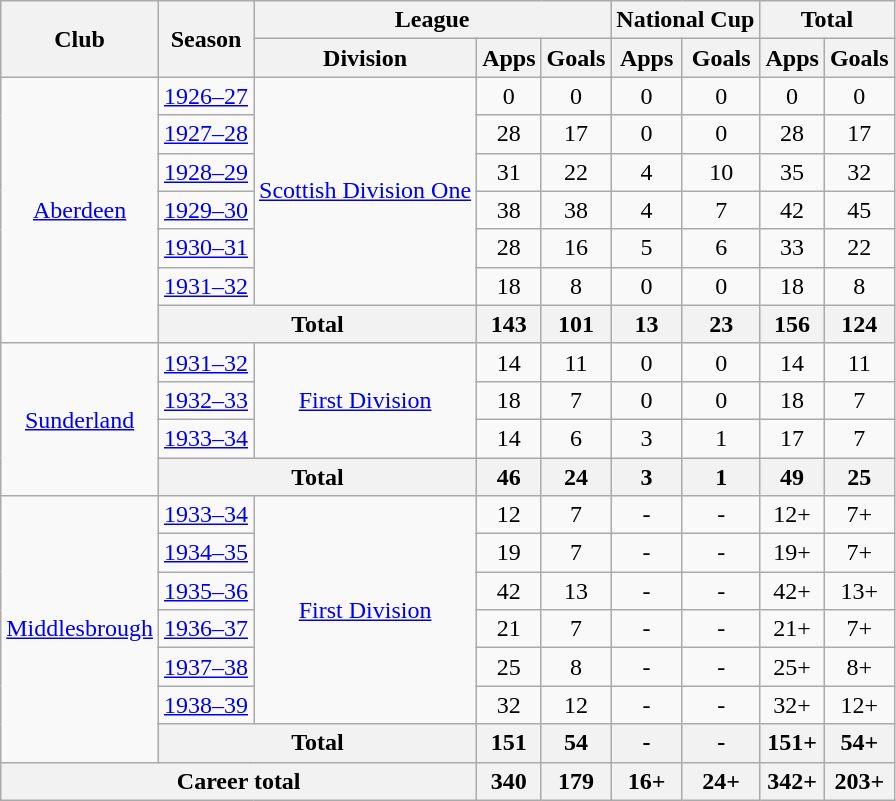<table class="wikitable" style="text-align:center">
<tr>
<th rowspan="2">Club</th>
<th rowspan="2">Season</th>
<th colspan="3">League</th>
<th colspan="2">National Cup</th>
<th colspan="2">Total</th>
</tr>
<tr>
<th>Division</th>
<th>Apps</th>
<th>Goals</th>
<th>Apps</th>
<th>Goals</th>
<th>Apps</th>
<th>Goals</th>
</tr>
<tr>
<td rowspan="7"><a href='#'>Aberdeen</a></td>
<td><a href='#'>1926–27</a></td>
<td rowspan="6"><a href='#'>Scottish Division One</a></td>
<td>0</td>
<td>0</td>
<td>0</td>
<td>0</td>
<td>0</td>
<td>0</td>
</tr>
<tr>
<td><a href='#'>1927–28</a></td>
<td>28</td>
<td>17</td>
<td>0</td>
<td>0</td>
<td>28</td>
<td>17</td>
</tr>
<tr>
<td><a href='#'>1928–29</a></td>
<td>31</td>
<td>22</td>
<td>4</td>
<td>10</td>
<td>35</td>
<td>32</td>
</tr>
<tr>
<td><a href='#'>1929–30</a></td>
<td>38</td>
<td>38</td>
<td>4</td>
<td>7</td>
<td>42</td>
<td>45</td>
</tr>
<tr>
<td><a href='#'>1930–31</a></td>
<td>28</td>
<td>16</td>
<td>5</td>
<td>6</td>
<td>33</td>
<td>22</td>
</tr>
<tr>
<td><a href='#'>1931–32</a></td>
<td>18</td>
<td>8</td>
<td>0</td>
<td>0</td>
<td>18</td>
<td>8</td>
</tr>
<tr>
<th colspan="2">Total</th>
<th>143</th>
<th>101</th>
<th>13</th>
<th>23</th>
<th>156</th>
<th>124</th>
</tr>
<tr>
<td rowspan="4"><a href='#'>Sunderland</a></td>
<td><a href='#'>1931–32</a></td>
<td rowspan="3"><a href='#'>First Division</a></td>
<td>14</td>
<td>11</td>
<td>0</td>
<td>0</td>
<td>14</td>
<td>11</td>
</tr>
<tr>
<td><a href='#'>1932–33</a></td>
<td>18</td>
<td>7</td>
<td>0</td>
<td>0</td>
<td>18</td>
<td>7</td>
</tr>
<tr>
<td><a href='#'>1933–34</a></td>
<td>14</td>
<td>6</td>
<td>3</td>
<td>1</td>
<td>17</td>
<td>7</td>
</tr>
<tr>
<th colspan="2">Total</th>
<th>46</th>
<th>24</th>
<th>3</th>
<th>1</th>
<th>49</th>
<th>25</th>
</tr>
<tr>
<td rowspan="7"><a href='#'>Middlesbrough</a></td>
<td><a href='#'>1933–34</a></td>
<td rowspan="6"><a href='#'>First Division</a></td>
<td>12</td>
<td>7</td>
<td>-</td>
<td>-</td>
<td>12+</td>
<td>7+</td>
</tr>
<tr>
<td><a href='#'>1934–35</a></td>
<td>19</td>
<td>7</td>
<td>-</td>
<td>-</td>
<td>19+</td>
<td>7+</td>
</tr>
<tr>
<td><a href='#'>1935–36</a></td>
<td>42</td>
<td>13</td>
<td>-</td>
<td>-</td>
<td>42+</td>
<td>13+</td>
</tr>
<tr>
<td><a href='#'>1936–37</a></td>
<td>21</td>
<td>7</td>
<td>-</td>
<td>-</td>
<td>21+</td>
<td>7+</td>
</tr>
<tr>
<td><a href='#'>1937–38</a></td>
<td>25</td>
<td>8</td>
<td>-</td>
<td>-</td>
<td>25+</td>
<td>8+</td>
</tr>
<tr>
<td><a href='#'>1938–39</a></td>
<td>32</td>
<td>12</td>
<td>-</td>
<td>-</td>
<td>32+</td>
<td>12+</td>
</tr>
<tr>
<th colspan="2">Total</th>
<th>151</th>
<th>54</th>
<th>-</th>
<th>-</th>
<th>151+</th>
<th>54+</th>
</tr>
<tr>
<th colspan="3">Career total</th>
<th>340</th>
<th>179</th>
<th>16+</th>
<th>24+</th>
<th>342+</th>
<th>203+</th>
</tr>
</table>
